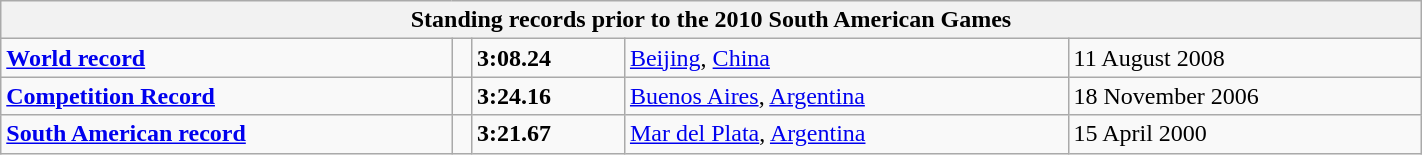<table class="wikitable" width=75%>
<tr>
<th colspan="5">Standing records prior to the 2010 South American Games</th>
</tr>
<tr>
<td><strong><a href='#'>World record</a></strong></td>
<td></td>
<td><strong>3:08.24</strong></td>
<td><a href='#'>Beijing</a>, <a href='#'>China</a></td>
<td>11 August 2008</td>
</tr>
<tr>
<td><strong><a href='#'>Competition Record</a></strong></td>
<td></td>
<td><strong>3:24.16</strong></td>
<td><a href='#'>Buenos Aires</a>, <a href='#'>Argentina</a></td>
<td>18 November 2006</td>
</tr>
<tr>
<td><strong><a href='#'>South American record</a></strong></td>
<td></td>
<td><strong>3:21.67</strong></td>
<td><a href='#'>Mar del Plata</a>, <a href='#'>Argentina</a></td>
<td>15 April 2000</td>
</tr>
</table>
